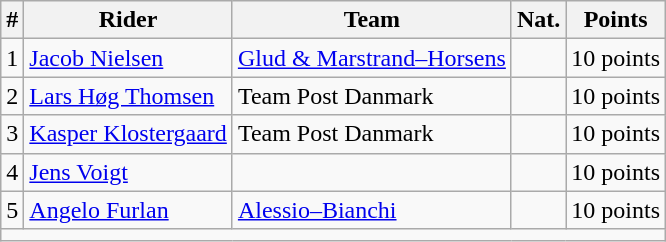<table class=wikitable>
<tr>
<th align=right>#</th>
<th>Rider</th>
<th>Team</th>
<th>Nat.</th>
<th align=right>Points</th>
</tr>
<tr>
<td align=right>1</td>
<td><a href='#'>Jacob Nielsen</a></td>
<td><a href='#'>Glud & Marstrand–Horsens</a></td>
<td></td>
<td align=right>10 points</td>
</tr>
<tr>
<td align=right>2</td>
<td><a href='#'>Lars Høg Thomsen</a></td>
<td>Team Post Danmark</td>
<td></td>
<td align=right>10 points</td>
</tr>
<tr>
<td align=right>3</td>
<td><a href='#'>Kasper Klostergaard</a></td>
<td>Team Post Danmark</td>
<td></td>
<td align=right>10 points</td>
</tr>
<tr>
<td align=right>4</td>
<td><a href='#'>Jens Voigt</a></td>
<td></td>
<td></td>
<td align=right>10 points</td>
</tr>
<tr>
<td align=right>5</td>
<td><a href='#'>Angelo Furlan</a></td>
<td><a href='#'>Alessio–Bianchi</a></td>
<td></td>
<td align=right>10 points</td>
</tr>
<tr>
<td align=right colspan=5></td>
</tr>
</table>
